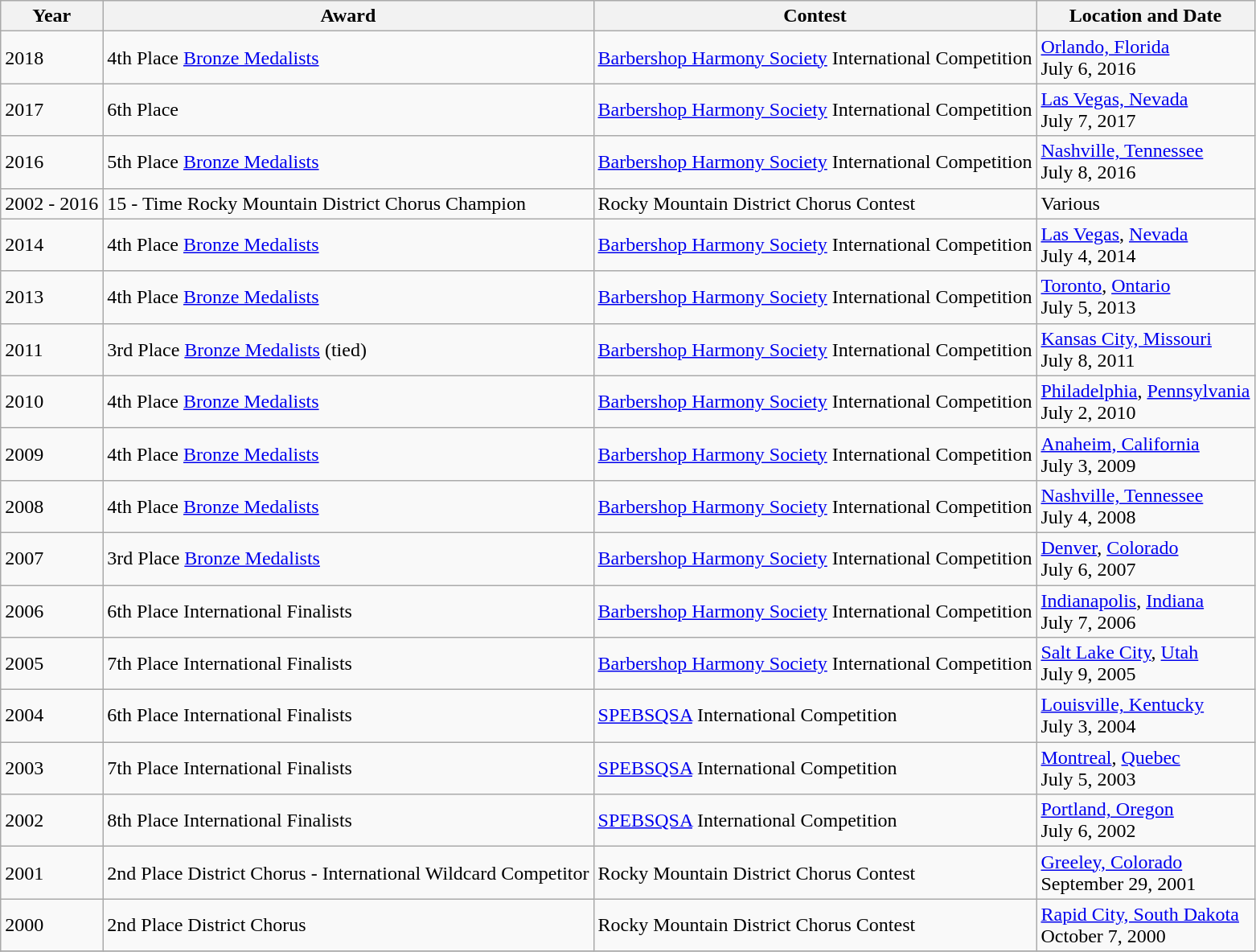<table class="wikitable sortable">
<tr>
<th>Year</th>
<th>Award</th>
<th>Contest</th>
<th>Location and Date</th>
</tr>
<tr>
<td>2018</td>
<td>4th Place <a href='#'>Bronze Medalists</a></td>
<td><a href='#'>Barbershop Harmony Society</a> International Competition</td>
<td><a href='#'>Orlando, Florida</a><br>July 6, 2016</td>
</tr>
<tr>
<td>2017</td>
<td>6th Place </td>
<td><a href='#'>Barbershop Harmony Society</a> International Competition</td>
<td><a href='#'>Las Vegas, Nevada</a><br>July 7, 2017</td>
</tr>
<tr>
<td>2016</td>
<td>5th Place <a href='#'>Bronze Medalists</a></td>
<td><a href='#'>Barbershop Harmony Society</a> International Competition</td>
<td><a href='#'>Nashville, Tennessee</a><br>July 8, 2016</td>
</tr>
<tr>
<td>2002 - 2016</td>
<td>15 - Time Rocky Mountain District Chorus Champion</td>
<td>Rocky Mountain District Chorus Contest</td>
<td>Various<br>













</td>
</tr>
<tr>
<td>2014</td>
<td>4th Place <a href='#'>Bronze Medalists</a></td>
<td><a href='#'>Barbershop Harmony Society</a> International Competition</td>
<td><a href='#'>Las Vegas</a>, <a href='#'>Nevada</a><br>July 4, 2014</td>
</tr>
<tr>
<td>2013</td>
<td>4th Place <a href='#'>Bronze Medalists</a></td>
<td><a href='#'>Barbershop Harmony Society</a> International Competition</td>
<td><a href='#'>Toronto</a>, <a href='#'>Ontario</a><br>July 5, 2013</td>
</tr>
<tr>
<td>2011</td>
<td>3rd Place <a href='#'>Bronze Medalists</a> (tied)</td>
<td><a href='#'>Barbershop Harmony Society</a> International Competition</td>
<td><a href='#'>Kansas City, Missouri</a><br>July 8, 2011</td>
</tr>
<tr>
<td>2010</td>
<td>4th Place <a href='#'>Bronze Medalists</a></td>
<td><a href='#'>Barbershop Harmony Society</a> International Competition</td>
<td><a href='#'>Philadelphia</a>, <a href='#'>Pennsylvania</a><br>July 2, 2010</td>
</tr>
<tr>
<td>2009</td>
<td>4th Place <a href='#'>Bronze Medalists</a></td>
<td><a href='#'>Barbershop Harmony Society</a> International Competition</td>
<td><a href='#'>Anaheim, California</a><br>July 3, 2009</td>
</tr>
<tr>
<td>2008</td>
<td>4th Place <a href='#'>Bronze Medalists</a></td>
<td><a href='#'>Barbershop Harmony Society</a> International Competition</td>
<td><a href='#'>Nashville, Tennessee</a><br>July 4, 2008</td>
</tr>
<tr>
<td>2007</td>
<td>3rd Place <a href='#'>Bronze Medalists</a></td>
<td><a href='#'>Barbershop Harmony Society</a> International Competition</td>
<td><a href='#'>Denver</a>, <a href='#'>Colorado</a><br>July 6, 2007</td>
</tr>
<tr>
<td>2006</td>
<td>6th Place International Finalists</td>
<td><a href='#'>Barbershop Harmony Society</a> International Competition</td>
<td><a href='#'>Indianapolis</a>, <a href='#'>Indiana</a><br>July 7, 2006</td>
</tr>
<tr>
<td>2005</td>
<td>7th Place International Finalists</td>
<td><a href='#'>Barbershop Harmony Society</a> International Competition</td>
<td><a href='#'>Salt Lake City</a>, <a href='#'>Utah</a><br>July 9, 2005</td>
</tr>
<tr>
<td>2004</td>
<td>6th Place International Finalists</td>
<td><a href='#'>SPEBSQSA</a> International Competition</td>
<td><a href='#'>Louisville, Kentucky</a><br>July 3, 2004</td>
</tr>
<tr>
<td>2003</td>
<td>7th Place International Finalists</td>
<td><a href='#'>SPEBSQSA</a> International Competition</td>
<td><a href='#'>Montreal</a>, <a href='#'>Quebec</a><br>July 5, 2003</td>
</tr>
<tr>
<td>2002</td>
<td>8th Place International Finalists</td>
<td><a href='#'>SPEBSQSA</a> International Competition</td>
<td><a href='#'>Portland, Oregon</a><br>July 6, 2002</td>
</tr>
<tr>
<td>2001</td>
<td>2nd Place District Chorus - International Wildcard Competitor</td>
<td>Rocky Mountain District Chorus Contest</td>
<td><a href='#'>Greeley, Colorado</a><br>September 29, 2001</td>
</tr>
<tr>
<td>2000</td>
<td>2nd Place District Chorus</td>
<td>Rocky Mountain District Chorus Contest</td>
<td><a href='#'>Rapid City, South Dakota</a><br>October 7, 2000</td>
</tr>
<tr>
</tr>
</table>
